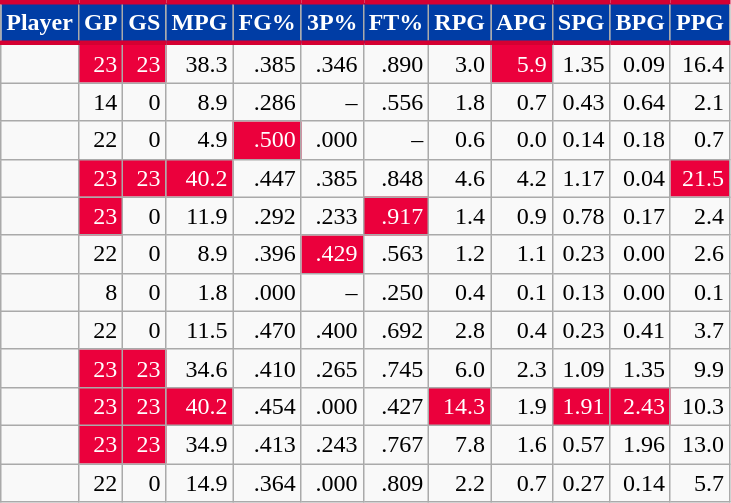<table class="wikitable sortable" style="text-align:right;">
<tr>
<th style="background:#003DA5; color:#FFFFFF; border-top:#D50032 3px solid; border-bottom:#D50032 3px solid;">Player</th>
<th style="background:#003DA5; color:#FFFFFF; border-top:#D50032 3px solid; border-bottom:#D50032 3px solid;">GP</th>
<th style="background:#003DA5; color:#FFFFFF; border-top:#D50032 3px solid; border-bottom:#D50032 3px solid;">GS</th>
<th style="background:#003DA5; color:#FFFFFF; border-top:#D50032 3px solid; border-bottom:#D50032 3px solid;">MPG</th>
<th style="background:#003DA5; color:#FFFFFF; border-top:#D50032 3px solid; border-bottom:#D50032 3px solid;">FG%</th>
<th style="background:#003DA5; color:#FFFFFF; border-top:#D50032 3px solid; border-bottom:#D50032 3px solid;">3P%</th>
<th style="background:#003DA5; color:#FFFFFF; border-top:#D50032 3px solid; border-bottom:#D50032 3px solid;">FT%</th>
<th style="background:#003DA5; color:#FFFFFF; border-top:#D50032 3px solid; border-bottom:#D50032 3px solid;">RPG</th>
<th style="background:#003DA5; color:#FFFFFF; border-top:#D50032 3px solid; border-bottom:#D50032 3px solid;">APG</th>
<th style="background:#003DA5; color:#FFFFFF; border-top:#D50032 3px solid; border-bottom:#D50032 3px solid;">SPG</th>
<th style="background:#003DA5; color:#FFFFFF; border-top:#D50032 3px solid; border-bottom:#D50032 3px solid;">BPG</th>
<th style="background:#003DA5; color:#FFFFFF; border-top:#D50032 3px solid; border-bottom:#D50032 3px solid;">PPG</th>
</tr>
<tr>
<td></td>
<td style="background:#eb003c;color:white;">23</td>
<td style="background:#eb003c;color:white;">23</td>
<td>38.3</td>
<td>.385</td>
<td>.346</td>
<td>.890</td>
<td>3.0</td>
<td style="background:#eb003c;color:white;">5.9</td>
<td>1.35</td>
<td>0.09</td>
<td>16.4</td>
</tr>
<tr>
<td></td>
<td>14</td>
<td>0</td>
<td>8.9</td>
<td>.286</td>
<td>–</td>
<td>.556</td>
<td>1.8</td>
<td>0.7</td>
<td>0.43</td>
<td>0.64</td>
<td>2.1</td>
</tr>
<tr>
<td></td>
<td>22</td>
<td>0</td>
<td>4.9</td>
<td style="background:#eb003c;color:white;">.500</td>
<td>.000</td>
<td>–</td>
<td>0.6</td>
<td>0.0</td>
<td>0.14</td>
<td>0.18</td>
<td>0.7</td>
</tr>
<tr>
<td></td>
<td style="background:#eb003c;color:white;">23</td>
<td style="background:#eb003c;color:white;">23</td>
<td style="background:#eb003c;color:white;">40.2</td>
<td>.447</td>
<td>.385</td>
<td>.848</td>
<td>4.6</td>
<td>4.2</td>
<td>1.17</td>
<td>0.04</td>
<td style="background:#eb003c;color:white;">21.5</td>
</tr>
<tr>
<td></td>
<td style="background:#eb003c;color:white;">23</td>
<td>0</td>
<td>11.9</td>
<td>.292</td>
<td>.233</td>
<td style="background:#eb003c;color:white;">.917</td>
<td>1.4</td>
<td>0.9</td>
<td>0.78</td>
<td>0.17</td>
<td>2.4</td>
</tr>
<tr>
<td></td>
<td>22</td>
<td>0</td>
<td>8.9</td>
<td>.396</td>
<td style="background:#eb003c;color:white;">.429</td>
<td>.563</td>
<td>1.2</td>
<td>1.1</td>
<td>0.23</td>
<td>0.00</td>
<td>2.6</td>
</tr>
<tr>
<td></td>
<td>8</td>
<td>0</td>
<td>1.8</td>
<td>.000</td>
<td>–</td>
<td>.250</td>
<td>0.4</td>
<td>0.1</td>
<td>0.13</td>
<td>0.00</td>
<td>0.1</td>
</tr>
<tr>
<td></td>
<td>22</td>
<td>0</td>
<td>11.5</td>
<td>.470</td>
<td>.400</td>
<td>.692</td>
<td>2.8</td>
<td>0.4</td>
<td>0.23</td>
<td>0.41</td>
<td>3.7</td>
</tr>
<tr>
<td></td>
<td style="background:#eb003c;color:white;">23</td>
<td style="background:#eb003c;color:white;">23</td>
<td>34.6</td>
<td>.410</td>
<td>.265</td>
<td>.745</td>
<td>6.0</td>
<td>2.3</td>
<td>1.09</td>
<td>1.35</td>
<td>9.9</td>
</tr>
<tr>
<td></td>
<td style="background:#eb003c;color:white;">23</td>
<td style="background:#eb003c;color:white;">23</td>
<td style="background:#eb003c;color:white;">40.2</td>
<td>.454</td>
<td>.000</td>
<td>.427</td>
<td style="background:#eb003c;color:white;">14.3</td>
<td>1.9</td>
<td style="background:#eb003c;color:white;">1.91</td>
<td style="background:#eb003c;color:white;">2.43</td>
<td>10.3</td>
</tr>
<tr>
<td></td>
<td style="background:#eb003c;color:white;">23</td>
<td style="background:#eb003c;color:white;">23</td>
<td>34.9</td>
<td>.413</td>
<td>.243</td>
<td>.767</td>
<td>7.8</td>
<td>1.6</td>
<td>0.57</td>
<td>1.96</td>
<td>13.0</td>
</tr>
<tr>
<td></td>
<td>22</td>
<td>0</td>
<td>14.9</td>
<td>.364</td>
<td>.000</td>
<td>.809</td>
<td>2.2</td>
<td>0.7</td>
<td>0.27</td>
<td>0.14</td>
<td>5.7</td>
</tr>
</table>
